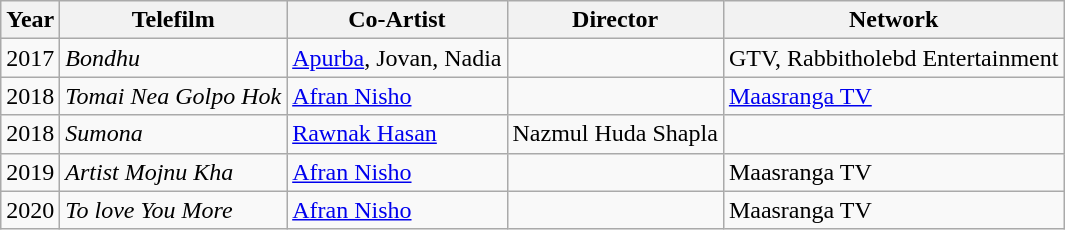<table class="wikitable sortable">
<tr>
<th>Year</th>
<th>Telefilm</th>
<th>Co-Artist</th>
<th>Director</th>
<th>Network</th>
</tr>
<tr>
<td>2017</td>
<td><em>Bondhu</em></td>
<td><a href='#'>Apurba</a>, Jovan, Nadia</td>
<td></td>
<td>GTV, Rabbitholebd Entertainment</td>
</tr>
<tr>
<td>2018</td>
<td><em>Tomai Nea Golpo Hok</em></td>
<td><a href='#'>Afran Nisho</a></td>
<td></td>
<td><a href='#'>Maasranga TV</a></td>
</tr>
<tr>
<td>2018</td>
<td><em>Sumona</em></td>
<td><a href='#'>Rawnak Hasan</a></td>
<td>Nazmul Huda Shapla</td>
<td></td>
</tr>
<tr>
<td>2019</td>
<td><em>Artist Mojnu Kha</em></td>
<td><a href='#'>Afran Nisho</a></td>
<td></td>
<td>Maasranga TV</td>
</tr>
<tr>
<td>2020</td>
<td><em>To love You More</em></td>
<td><a href='#'>Afran Nisho</a></td>
<td></td>
<td>Maasranga TV</td>
</tr>
</table>
